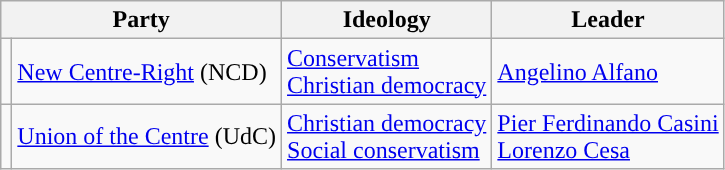<table class=wikitable style=text-align:left>
<tr>
<th colspan=2>Party</th>
<th>Ideology</th>
<th>Leader</th>
</tr>
<tr>
<td></td>
<td><a href='#'>New Centre-Right</a> (NCD)</td>
<td><a href='#'>Conservatism</a><br><a href='#'>Christian democracy</a></td>
<td><a href='#'>Angelino Alfano</a></td>
</tr>
<tr>
<td></td>
<td><a href='#'>Union of the Centre</a> (UdC)</td>
<td><a href='#'>Christian democracy</a><br><a href='#'>Social conservatism</a></td>
<td><a href='#'>Pier Ferdinando Casini</a><br><a href='#'>Lorenzo Cesa</a></td>
</tr>
</table>
